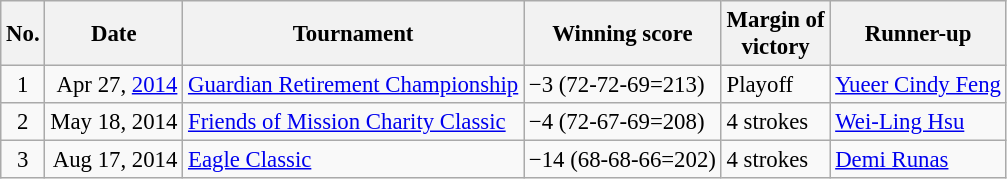<table class="wikitable" style="font-size:95%;">
<tr>
<th>No.</th>
<th>Date</th>
<th>Tournament</th>
<th>Winning score</th>
<th>Margin of<br>victory</th>
<th>Runner-up</th>
</tr>
<tr>
<td align=center>1</td>
<td align=right>Apr 27, <a href='#'>2014</a></td>
<td><a href='#'>Guardian Retirement Championship</a></td>
<td>−3 (72-72-69=213)</td>
<td>Playoff</td>
<td> <a href='#'>Yueer Cindy Feng</a></td>
</tr>
<tr>
<td align=center>2</td>
<td align=right>May 18, 2014</td>
<td><a href='#'>Friends of Mission Charity Classic</a></td>
<td>−4 (72-67-69=208)</td>
<td>4 strokes</td>
<td> <a href='#'>Wei-Ling Hsu</a></td>
</tr>
<tr>
<td align=center>3</td>
<td align=right>Aug 17, 2014</td>
<td><a href='#'>Eagle Classic</a></td>
<td>−14 (68-68-66=202)</td>
<td>4 strokes</td>
<td> <a href='#'>Demi Runas</a></td>
</tr>
</table>
